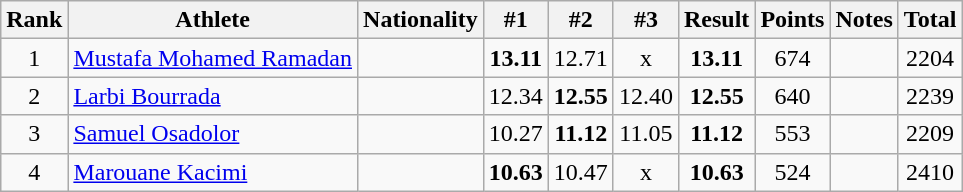<table class="wikitable sortable" style="text-align:center">
<tr>
<th>Rank</th>
<th>Athlete</th>
<th>Nationality</th>
<th>#1</th>
<th>#2</th>
<th>#3</th>
<th>Result</th>
<th>Points</th>
<th>Notes</th>
<th>Total</th>
</tr>
<tr>
<td>1</td>
<td align=left><a href='#'>Mustafa Mohamed Ramadan</a></td>
<td align=left></td>
<td><strong>13.11</strong></td>
<td>12.71</td>
<td>x</td>
<td><strong>13.11</strong></td>
<td>674</td>
<td></td>
<td>2204</td>
</tr>
<tr>
<td>2</td>
<td align=left><a href='#'>Larbi Bourrada</a></td>
<td align=left></td>
<td>12.34</td>
<td><strong>12.55</strong></td>
<td>12.40</td>
<td><strong>12.55</strong></td>
<td>640</td>
<td></td>
<td>2239</td>
</tr>
<tr>
<td>3</td>
<td align=left><a href='#'>Samuel Osadolor</a></td>
<td align=left></td>
<td>10.27</td>
<td><strong>11.12</strong></td>
<td>11.05</td>
<td><strong>11.12</strong></td>
<td>553</td>
<td></td>
<td>2209</td>
</tr>
<tr>
<td>4</td>
<td align=left><a href='#'>Marouane Kacimi</a></td>
<td align=left></td>
<td><strong>10.63</strong></td>
<td>10.47</td>
<td>x</td>
<td><strong>10.63</strong></td>
<td>524</td>
<td></td>
<td>2410</td>
</tr>
</table>
